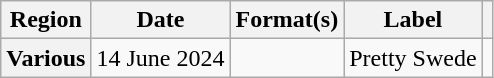<table class="wikitable plainrowheaders">
<tr>
<th scope="col">Region</th>
<th scope="col">Date</th>
<th scope="col">Format(s)</th>
<th scope="col">Label</th>
<th scope="col"></th>
</tr>
<tr>
<th scope="row">Various</th>
<td>14 June 2024</td>
<td></td>
<td>Pretty Swede</td>
<td></td>
</tr>
</table>
